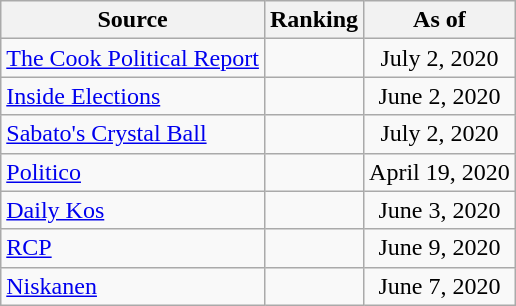<table class="wikitable" style="text-align:center">
<tr>
<th>Source</th>
<th>Ranking</th>
<th>As of</th>
</tr>
<tr>
<td align=left><a href='#'>The Cook Political Report</a></td>
<td></td>
<td>July 2, 2020</td>
</tr>
<tr>
<td align=left><a href='#'>Inside Elections</a></td>
<td></td>
<td>June 2, 2020</td>
</tr>
<tr>
<td align=left><a href='#'>Sabato's Crystal Ball</a></td>
<td></td>
<td>July 2, 2020</td>
</tr>
<tr>
<td align="left"><a href='#'>Politico</a></td>
<td></td>
<td>April 19, 2020</td>
</tr>
<tr>
<td align="left"><a href='#'>Daily Kos</a></td>
<td></td>
<td>June 3, 2020</td>
</tr>
<tr>
<td align="left"><a href='#'>RCP</a></td>
<td></td>
<td>June 9, 2020</td>
</tr>
<tr>
<td align="left"><a href='#'>Niskanen</a></td>
<td></td>
<td>June 7, 2020</td>
</tr>
</table>
